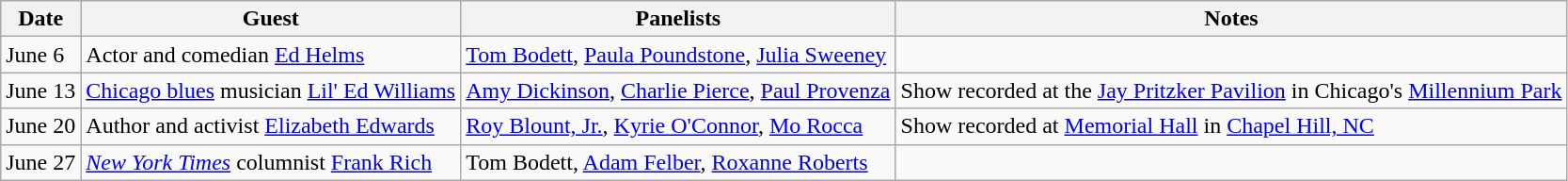<table class="wikitable">
<tr>
<th>Date</th>
<th>Guest</th>
<th>Panelists</th>
<th>Notes</th>
</tr>
<tr>
<td>June 6</td>
<td>Actor and comedian <a href='#'>Ed Helms</a></td>
<td><a href='#'>Tom Bodett</a>, <a href='#'>Paula Poundstone</a>, <a href='#'>Julia Sweeney</a></td>
<td></td>
</tr>
<tr>
<td>June 13</td>
<td><a href='#'>Chicago blues</a> musician <a href='#'>Lil' Ed Williams</a></td>
<td><a href='#'>Amy Dickinson</a>, <a href='#'>Charlie Pierce</a>, <a href='#'>Paul Provenza</a></td>
<td>Show recorded at the <a href='#'>Jay Pritzker Pavilion</a> in Chicago's <a href='#'>Millennium Park</a></td>
</tr>
<tr>
<td>June 20</td>
<td>Author and activist <a href='#'>Elizabeth Edwards</a></td>
<td><a href='#'>Roy Blount, Jr.</a>, <a href='#'>Kyrie O'Connor</a>, <a href='#'>Mo Rocca</a></td>
<td>Show recorded at <a href='#'>Memorial Hall</a> in <a href='#'>Chapel Hill, NC</a></td>
</tr>
<tr>
<td>June 27</td>
<td><em><a href='#'>New York Times</a></em> columnist <a href='#'>Frank Rich</a></td>
<td>Tom Bodett, <a href='#'>Adam Felber</a>, <a href='#'>Roxanne Roberts</a></td>
<td></td>
</tr>
</table>
